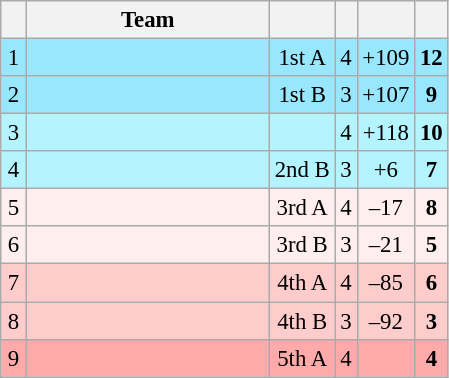<table class="wikitable" style="font-size: 95%; text-align: center;">
<tr>
<th width=12 style="padding:2px;"></th>
<th width=155>Team</th>
<th></th>
<th></th>
<th width=28></th>
<th></th>
</tr>
<tr bgcolor=#99e7ff>
<td style="padding:2px;">1</td>
<td style="text-align:left;"></td>
<td>1st A</td>
<td>4</td>
<td>+109</td>
<td><strong>12</strong></td>
</tr>
<tr bgcolor=#99e7ff>
<td style="padding:2px;">2</td>
<td style="text-align:left;"></td>
<td>1st B</td>
<td>3</td>
<td>+107</td>
<td><strong>9</strong></td>
</tr>
<tr bgcolor=#b4f4ff>
<td style="padding:2px;">3</td>
<td style="text-align:left;"></td>
<td></td>
<td>4</td>
<td>+118</td>
<td><strong>10</strong></td>
</tr>
<tr bgcolor=#b4f4ff>
<td style="padding:2px;">4</td>
<td style="text-align:left;"></td>
<td>2nd B</td>
<td>3</td>
<td>+6</td>
<td><strong>7</strong></td>
</tr>
<tr bgcolor=#ffeeee>
<td style="padding:2px;">5</td>
<td style="text-align:left;"></td>
<td>3rd A</td>
<td>4</td>
<td>–17</td>
<td><strong>8</strong></td>
</tr>
<tr bgcolor=#ffeeee>
<td style="padding:2px;">6</td>
<td style="text-align:left;"></td>
<td>3rd B</td>
<td>3</td>
<td>–21</td>
<td><strong>5</strong></td>
</tr>
<tr bgcolor=#ffcccc>
<td style="padding:2px;">7</td>
<td style="text-align:left;"></td>
<td>4th A</td>
<td>4</td>
<td>–85</td>
<td><strong>6</strong></td>
</tr>
<tr bgcolor=#ffcccc>
<td style="padding:2px;">8</td>
<td style="text-align:left;"></td>
<td>4th B</td>
<td>3</td>
<td>–92</td>
<td><strong>3</strong></td>
</tr>
<tr bgcolor=#ffaaaa>
<td style="padding:2px;">9</td>
<td style="text-align:left;"></td>
<td>5th A</td>
<td>4</td>
<td></td>
<td><strong>4</strong></td>
</tr>
</table>
